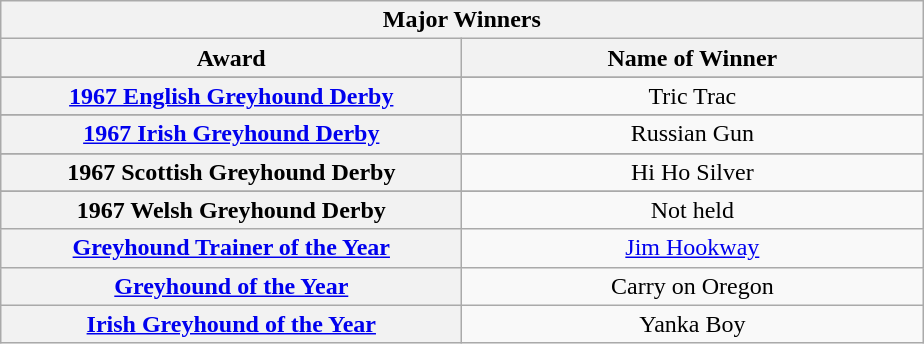<table class="wikitable">
<tr>
<th colspan="2">Major Winners</th>
</tr>
<tr>
<th width=300>Award</th>
<th width=300>Name of Winner</th>
</tr>
<tr>
</tr>
<tr align=center>
<th><a href='#'>1967 English Greyhound Derby</a></th>
<td>Tric Trac </td>
</tr>
<tr>
</tr>
<tr align=center>
<th><a href='#'>1967 Irish Greyhound Derby</a></th>
<td>Russian Gun </td>
</tr>
<tr>
</tr>
<tr align=center>
<th>1967 Scottish Greyhound Derby</th>
<td>Hi Ho Silver </td>
</tr>
<tr>
</tr>
<tr align=center>
<th>1967 Welsh Greyhound Derby</th>
<td>Not held </td>
</tr>
<tr align=center>
<th><a href='#'>Greyhound Trainer of the Year</a></th>
<td><a href='#'>Jim Hookway</a></td>
</tr>
<tr align=center>
<th><a href='#'>Greyhound of the Year</a></th>
<td>Carry on Oregon</td>
</tr>
<tr align=center>
<th><a href='#'>Irish Greyhound of the Year</a></th>
<td>Yanka Boy</td>
</tr>
</table>
